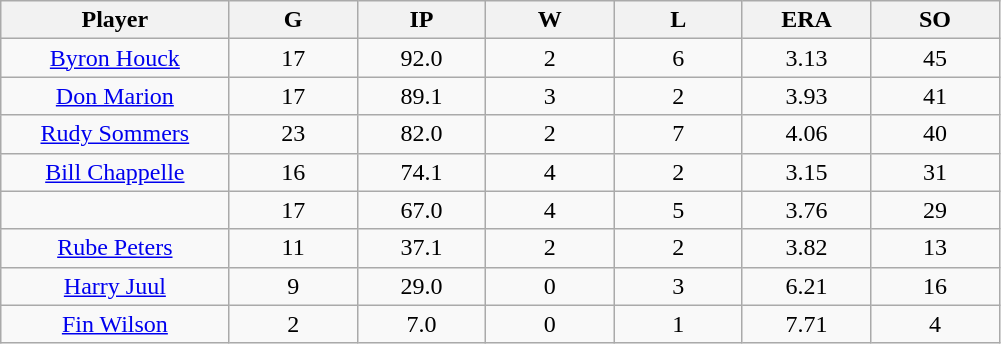<table class="wikitable sortable">
<tr>
<th bgcolor="#DDDDFF" width="16%">Player</th>
<th bgcolor="#DDDDFF" width="9%">G</th>
<th bgcolor="#DDDDFF" width="9%">IP</th>
<th bgcolor="#DDDDFF" width="9%">W</th>
<th bgcolor="#DDDDFF" width="9%">L</th>
<th bgcolor="#DDDDFF" width="9%">ERA</th>
<th bgcolor="#DDDDFF" width="9%">SO</th>
</tr>
<tr align="center">
<td><a href='#'>Byron Houck</a></td>
<td>17</td>
<td>92.0</td>
<td>2</td>
<td>6</td>
<td>3.13</td>
<td>45</td>
</tr>
<tr align="center">
<td><a href='#'>Don Marion</a></td>
<td>17</td>
<td>89.1</td>
<td>3</td>
<td>2</td>
<td>3.93</td>
<td>41</td>
</tr>
<tr align="center">
<td><a href='#'>Rudy Sommers</a></td>
<td>23</td>
<td>82.0</td>
<td>2</td>
<td>7</td>
<td>4.06</td>
<td>40</td>
</tr>
<tr align="center">
<td><a href='#'>Bill Chappelle</a></td>
<td>16</td>
<td>74.1</td>
<td>4</td>
<td>2</td>
<td>3.15</td>
<td>31</td>
</tr>
<tr align="center">
<td></td>
<td>17</td>
<td>67.0</td>
<td>4</td>
<td>5</td>
<td>3.76</td>
<td>29</td>
</tr>
<tr align="center">
<td><a href='#'>Rube Peters</a></td>
<td>11</td>
<td>37.1</td>
<td>2</td>
<td>2</td>
<td>3.82</td>
<td>13</td>
</tr>
<tr align="center">
<td><a href='#'>Harry Juul</a></td>
<td>9</td>
<td>29.0</td>
<td>0</td>
<td>3</td>
<td>6.21</td>
<td>16</td>
</tr>
<tr align="center">
<td><a href='#'>Fin Wilson</a></td>
<td>2</td>
<td>7.0</td>
<td>0</td>
<td>1</td>
<td>7.71</td>
<td>4</td>
</tr>
</table>
